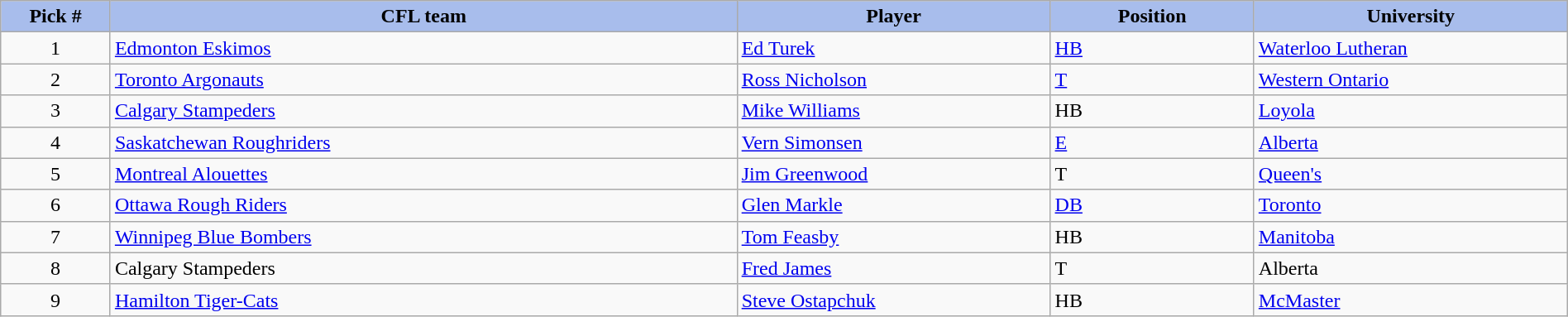<table class="wikitable" style="width: 100%">
<tr>
<th style="background:#A8BDEC;" width=7%>Pick #</th>
<th width=40% style="background:#A8BDEC;">CFL team</th>
<th width=20% style="background:#A8BDEC;">Player</th>
<th width=13% style="background:#A8BDEC;">Position</th>
<th width=20% style="background:#A8BDEC;">University</th>
</tr>
<tr>
<td align=center>1</td>
<td><a href='#'>Edmonton Eskimos</a></td>
<td><a href='#'>Ed Turek</a></td>
<td><a href='#'>HB</a></td>
<td><a href='#'>Waterloo Lutheran</a></td>
</tr>
<tr>
<td align=center>2</td>
<td><a href='#'>Toronto Argonauts</a></td>
<td><a href='#'>Ross Nicholson</a></td>
<td><a href='#'>T</a></td>
<td><a href='#'>Western Ontario</a></td>
</tr>
<tr>
<td align=center>3</td>
<td><a href='#'>Calgary Stampeders</a></td>
<td><a href='#'>Mike Williams</a></td>
<td>HB</td>
<td><a href='#'>Loyola</a></td>
</tr>
<tr>
<td align=center>4</td>
<td><a href='#'>Saskatchewan Roughriders</a></td>
<td><a href='#'>Vern Simonsen</a></td>
<td><a href='#'>E</a></td>
<td><a href='#'>Alberta</a></td>
</tr>
<tr>
<td align=center>5</td>
<td><a href='#'>Montreal Alouettes</a></td>
<td><a href='#'>Jim Greenwood</a></td>
<td>T</td>
<td><a href='#'>Queen's</a></td>
</tr>
<tr>
<td align=center>6</td>
<td><a href='#'>Ottawa Rough Riders</a></td>
<td><a href='#'>Glen Markle</a></td>
<td><a href='#'>DB</a></td>
<td><a href='#'>Toronto</a></td>
</tr>
<tr>
<td align=center>7</td>
<td><a href='#'>Winnipeg Blue Bombers</a></td>
<td><a href='#'>Tom Feasby</a></td>
<td>HB</td>
<td><a href='#'>Manitoba</a></td>
</tr>
<tr>
<td align=center>8</td>
<td>Calgary Stampeders</td>
<td><a href='#'>Fred James</a></td>
<td>T</td>
<td>Alberta</td>
</tr>
<tr>
<td align=center>9</td>
<td><a href='#'>Hamilton Tiger-Cats</a></td>
<td><a href='#'>Steve Ostapchuk</a></td>
<td>HB</td>
<td><a href='#'>McMaster</a></td>
</tr>
</table>
